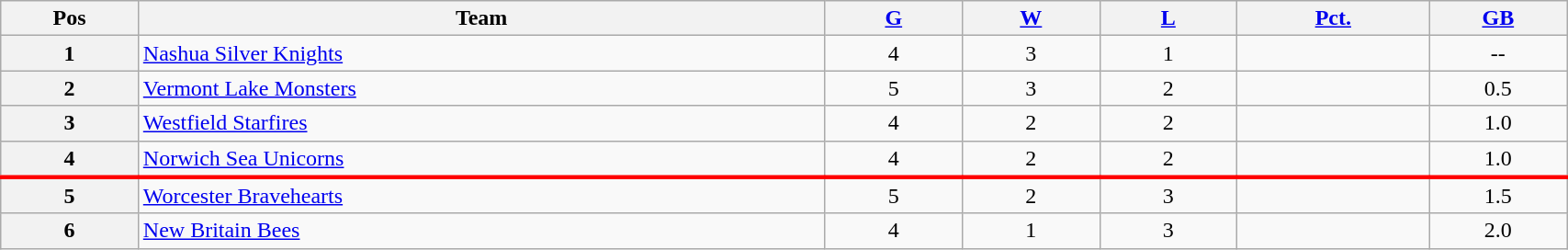<table class="wikitable plainrowheaders" width="90%" style="text-align:center;">
<tr>
<th scope="col" width="5%">Pos</th>
<th scope="col" width="25%">Team</th>
<th scope="col" width="5%"><a href='#'>G</a></th>
<th scope="col" width="5%"><a href='#'>W</a></th>
<th scope="col" width="5%"><a href='#'>L</a></th>
<th scope="col" width="7%"><a href='#'>Pct.</a></th>
<th scope="col" width="5%"><a href='#'>GB</a></th>
</tr>
<tr>
<th>1</th>
<td style="text-align:left;"><a href='#'>Nashua Silver Knights</a></td>
<td>4</td>
<td>3</td>
<td>1</td>
<td></td>
<td>--</td>
</tr>
<tr>
<th>2</th>
<td style="text-align:left;"><a href='#'>Vermont Lake Monsters</a></td>
<td>5</td>
<td>3</td>
<td>2</td>
<td></td>
<td>0.5</td>
</tr>
<tr>
<th>3</th>
<td style="text-align:left;"><a href='#'>Westfield Starfires</a></td>
<td>4</td>
<td>2</td>
<td>2</td>
<td></td>
<td>1.0</td>
</tr>
<tr>
<th>4</th>
<td style="text-align:left;"><a href='#'>Norwich Sea Unicorns</a></td>
<td>4</td>
<td>2</td>
<td>2</td>
<td></td>
<td>1.0</td>
</tr>
<tr |- style="border-top:3px solid red;">
<th>5</th>
<td style="text-align:left;"><a href='#'>Worcester Bravehearts</a></td>
<td>5</td>
<td>2</td>
<td>3</td>
<td></td>
<td>1.5</td>
</tr>
<tr>
<th>6</th>
<td style="text-align:left;"><a href='#'>New Britain Bees</a></td>
<td>4</td>
<td>1</td>
<td>3</td>
<td></td>
<td>2.0</td>
</tr>
</table>
